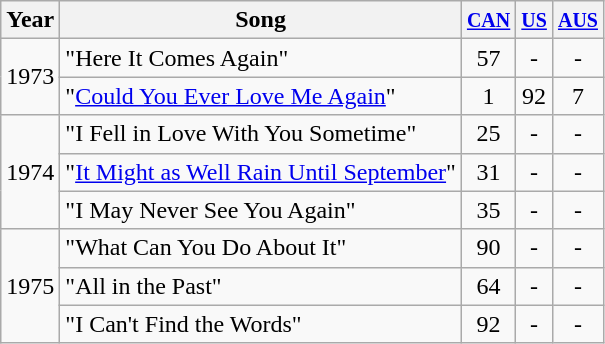<table class="wikitable">
<tr>
<th>Year</th>
<th>Song</th>
<th><small><a href='#'>CAN</a></small></th>
<th><small><a href='#'>US</a></small></th>
<th><small><a href='#'>AUS</a></small></th>
</tr>
<tr>
<td rowspan="2">1973</td>
<td>"Here It Comes Again"</td>
<td align="center">57<br></td>
<td align="center">-</td>
<td align="center">-</td>
</tr>
<tr>
<td>"<a href='#'>Could You Ever Love Me Again</a>"</td>
<td align="center">1<br></td>
<td align="center">92</td>
<td align="center">7</td>
</tr>
<tr>
<td rowspan="3">1974</td>
<td>"I Fell in Love With You Sometime"</td>
<td align="center">25<br></td>
<td align="center">-</td>
<td align="center">-</td>
</tr>
<tr>
<td>"<a href='#'>It Might as Well Rain Until September</a>"</td>
<td align="center">31<br></td>
<td align="center">-</td>
<td align="center">-</td>
</tr>
<tr>
<td>"I May Never See You Again"</td>
<td align="center">35<br></td>
<td align="center">-</td>
<td align="center">-</td>
</tr>
<tr>
<td rowspan="3">1975</td>
<td>"What Can You Do About It"</td>
<td align="center">90<br></td>
<td align="center">-</td>
<td align="center">-</td>
</tr>
<tr>
<td>"All in the Past"</td>
<td align="center">64<br></td>
<td align="center">-</td>
<td align="center">-</td>
</tr>
<tr>
<td>"I Can't Find the Words"</td>
<td align="center">92<br></td>
<td align="center">-</td>
<td align="center">-</td>
</tr>
</table>
